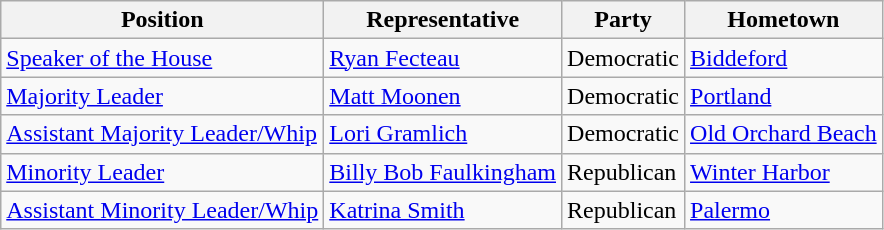<table class=wikitable>
<tr>
<th>Position</th>
<th>Representative</th>
<th>Party</th>
<th>Hometown</th>
</tr>
<tr>
<td><a href='#'>Speaker of the House</a></td>
<td><a href='#'>Ryan Fecteau</a></td>
<td>Democratic</td>
<td><a href='#'>Biddeford</a></td>
</tr>
<tr>
<td><a href='#'>Majority Leader</a></td>
<td><a href='#'>Matt Moonen</a></td>
<td>Democratic</td>
<td><a href='#'>Portland</a></td>
</tr>
<tr>
<td><a href='#'>Assistant Majority Leader/Whip</a></td>
<td><a href='#'>Lori Gramlich</a></td>
<td>Democratic</td>
<td><a href='#'>Old Orchard Beach</a></td>
</tr>
<tr>
<td><a href='#'>Minority Leader</a></td>
<td><a href='#'>Billy Bob Faulkingham</a></td>
<td>Republican</td>
<td><a href='#'>Winter Harbor</a></td>
</tr>
<tr>
<td><a href='#'>Assistant Minority Leader/Whip</a></td>
<td><a href='#'>Katrina Smith</a></td>
<td>Republican</td>
<td><a href='#'>Palermo</a></td>
</tr>
</table>
